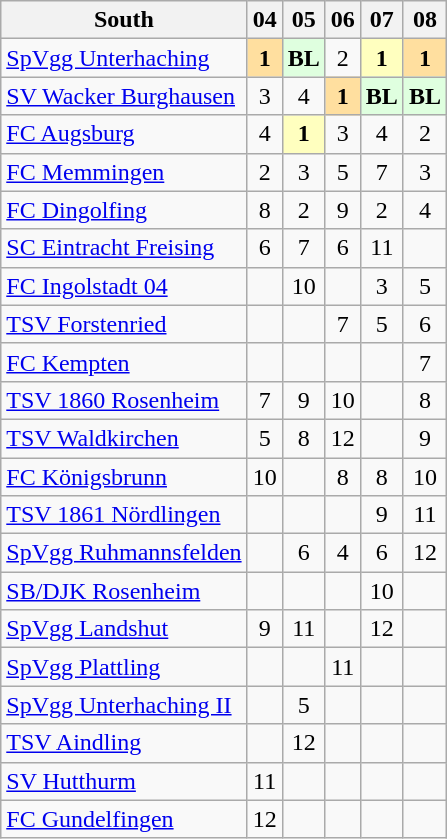<table class="wikitable sortable">
<tr>
<th>South</th>
<th class="unsortable">04</th>
<th class="unsortable">05</th>
<th class="unsortable">06</th>
<th class="unsortable">07</th>
<th class="unsortable">08</th>
</tr>
<tr align="center">
<td align="left"><a href='#'>SpVgg Unterhaching</a></td>
<td style="background:#ffdf9f"><strong>1</strong></td>
<td style="background:#dfffdf"><strong>BL</strong></td>
<td>2</td>
<td style="background:#ffffbf"><strong>1</strong></td>
<td style="background:#ffdf9f"><strong>1</strong></td>
</tr>
<tr align="center">
<td align="left"><a href='#'>SV Wacker Burghausen</a></td>
<td>3</td>
<td>4</td>
<td style="background:#ffdf9f"><strong>1</strong></td>
<td style="background:#dfffdf"><strong>BL</strong></td>
<td style="background:#dfffdf"><strong>BL</strong></td>
</tr>
<tr align="center">
<td align="left"><a href='#'>FC Augsburg</a></td>
<td>4</td>
<td style="background:#ffffbf"><strong>1</strong></td>
<td>3</td>
<td>4</td>
<td>2</td>
</tr>
<tr align="center">
<td align="left"><a href='#'>FC Memmingen</a></td>
<td>2</td>
<td>3</td>
<td>5</td>
<td>7</td>
<td>3</td>
</tr>
<tr align="center">
<td align="left"><a href='#'>FC Dingolfing</a></td>
<td>8</td>
<td>2</td>
<td>9</td>
<td>2</td>
<td>4</td>
</tr>
<tr align="center">
<td align="left"><a href='#'>SC Eintracht Freising</a></td>
<td>6</td>
<td>7</td>
<td>6</td>
<td>11</td>
<td></td>
</tr>
<tr align="center">
<td align="left"><a href='#'>FC Ingolstadt 04</a></td>
<td></td>
<td>10</td>
<td></td>
<td>3</td>
<td>5</td>
</tr>
<tr align="center">
<td align="left"><a href='#'>TSV Forstenried</a></td>
<td></td>
<td></td>
<td>7</td>
<td>5</td>
<td>6</td>
</tr>
<tr align="center">
<td align="left"><a href='#'>FC Kempten</a></td>
<td></td>
<td></td>
<td></td>
<td></td>
<td>7</td>
</tr>
<tr align="center">
<td align="left"><a href='#'>TSV 1860 Rosenheim</a></td>
<td>7</td>
<td>9</td>
<td>10</td>
<td></td>
<td>8</td>
</tr>
<tr align="center">
<td align="left"><a href='#'>TSV Waldkirchen</a></td>
<td>5</td>
<td>8</td>
<td>12</td>
<td></td>
<td>9</td>
</tr>
<tr align="center">
<td align="left"><a href='#'>FC Königsbrunn</a></td>
<td>10</td>
<td></td>
<td>8</td>
<td>8</td>
<td>10</td>
</tr>
<tr align="center">
<td align="left"><a href='#'>TSV 1861 Nördlingen</a></td>
<td></td>
<td></td>
<td></td>
<td>9</td>
<td>11</td>
</tr>
<tr align="center">
<td align="left"><a href='#'>SpVgg Ruhmannsfelden</a></td>
<td></td>
<td>6</td>
<td>4</td>
<td>6</td>
<td>12</td>
</tr>
<tr align="center">
<td align="left"><a href='#'>SB/DJK Rosenheim</a></td>
<td></td>
<td></td>
<td></td>
<td>10</td>
<td></td>
</tr>
<tr align="center">
<td align="left"><a href='#'>SpVgg Landshut</a></td>
<td>9</td>
<td>11</td>
<td></td>
<td>12</td>
<td></td>
</tr>
<tr align="center">
<td align="left"><a href='#'>SpVgg Plattling</a></td>
<td></td>
<td></td>
<td>11</td>
<td></td>
<td></td>
</tr>
<tr align="center">
<td align="left"><a href='#'>SpVgg Unterhaching II</a></td>
<td></td>
<td>5</td>
<td></td>
<td></td>
<td></td>
</tr>
<tr align="center">
<td align="left"><a href='#'>TSV Aindling</a></td>
<td></td>
<td>12</td>
<td></td>
<td></td>
<td></td>
</tr>
<tr align="center">
<td align="left"><a href='#'>SV Hutthurm</a></td>
<td>11</td>
<td></td>
<td></td>
<td></td>
<td></td>
</tr>
<tr align="center">
<td align="left"><a href='#'>FC Gundelfingen</a></td>
<td>12</td>
<td></td>
<td></td>
<td></td>
<td></td>
</tr>
</table>
